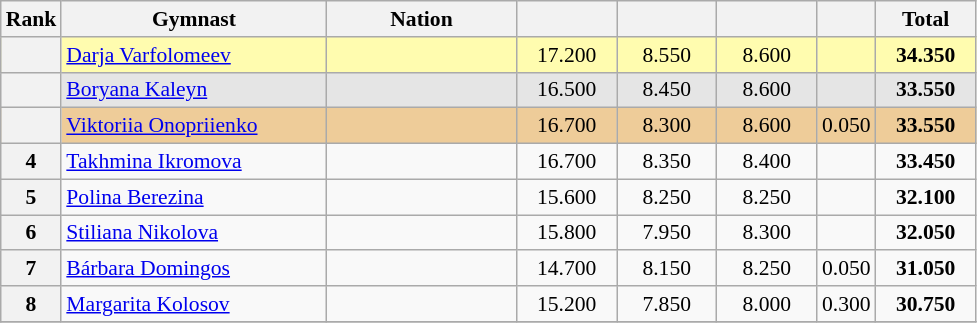<table class="wikitable sortable" style="text-align:center; font-size:90%">
<tr>
<th scope="col" style="width:20px;">Rank</th>
<th ! scope="col" style="width:170px;">Gymnast</th>
<th ! scope="col" style="width:120px;">Nation</th>
<th ! scope="col" style="width:60px;"></th>
<th ! scope="col" style="width:60px;"></th>
<th ! scope="col" style="width:60px;"></th>
<th ! scope="col" style="width:30px;"></th>
<th ! scope="col" style="width:60px;">Total</th>
</tr>
<tr bgcolor=fffcaf>
<th scope=row></th>
<td align=left><a href='#'>Darja Varfolomeev</a></td>
<td align=left></td>
<td>17.200</td>
<td>8.550</td>
<td>8.600</td>
<td></td>
<td><strong>34.350</strong></td>
</tr>
<tr bgcolor=e5e5e5>
<th scope=row></th>
<td align=left><a href='#'>Boryana Kaleyn</a></td>
<td align=left></td>
<td>16.500</td>
<td>8.450</td>
<td>8.600</td>
<td></td>
<td><strong>33.550</strong></td>
</tr>
<tr bgcolor=eecc99>
<th scope=row></th>
<td align=left><a href='#'>Viktoriia Onopriienko</a></td>
<td align=left></td>
<td>16.700</td>
<td>8.300</td>
<td>8.600</td>
<td>0.050</td>
<td><strong>33.550</strong></td>
</tr>
<tr>
<th scope=row>4</th>
<td align=left><a href='#'>Takhmina Ikromova</a></td>
<td align=left></td>
<td>16.700</td>
<td>8.350</td>
<td>8.400</td>
<td></td>
<td><strong>33.450</strong></td>
</tr>
<tr>
<th scope=row>5</th>
<td align=left><a href='#'>Polina Berezina</a></td>
<td align=left></td>
<td>15.600</td>
<td>8.250</td>
<td>8.250</td>
<td></td>
<td><strong>32.100</strong></td>
</tr>
<tr>
<th scope=row>6</th>
<td align=left><a href='#'>Stiliana Nikolova</a></td>
<td align=left></td>
<td>15.800</td>
<td>7.950</td>
<td>8.300</td>
<td></td>
<td><strong>32.050</strong></td>
</tr>
<tr>
<th scope=row>7</th>
<td align=left><a href='#'>Bárbara Domingos</a></td>
<td align=left></td>
<td>14.700</td>
<td>8.150</td>
<td>8.250</td>
<td>0.050</td>
<td><strong>31.050</strong></td>
</tr>
<tr>
<th scope=row>8</th>
<td align=left><a href='#'>Margarita Kolosov</a></td>
<td align=left></td>
<td>15.200</td>
<td>7.850</td>
<td>8.000</td>
<td>0.300</td>
<td><strong>30.750</strong></td>
</tr>
<tr>
</tr>
</table>
